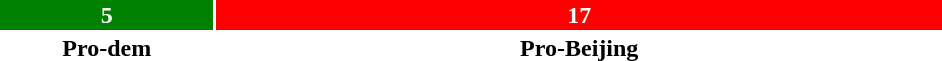<table style="width:50%; text-align:center;">
<tr style="color:white;">
<td style="background:green; width:22.73%;"><strong>5</strong></td>
<td style="background:red; width:77.27%;"><strong>17</strong></td>
</tr>
<tr>
<td><span><strong>Pro-dem</strong></span></td>
<td><span><strong>Pro-Beijing</strong></span></td>
</tr>
</table>
